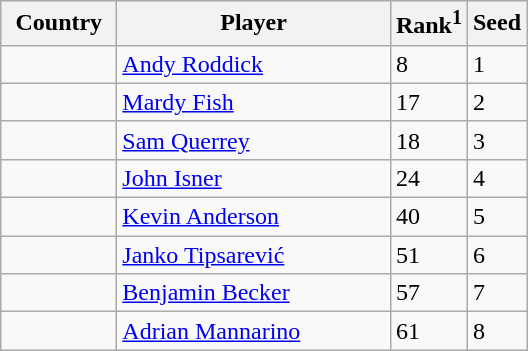<table class="sortable wikitable">
<tr>
<th width="70">Country</th>
<th width="175">Player</th>
<th>Rank<sup>1</sup></th>
<th>Seed</th>
</tr>
<tr>
<td></td>
<td><a href='#'>Andy Roddick</a></td>
<td>8</td>
<td>1</td>
</tr>
<tr>
<td></td>
<td><a href='#'>Mardy Fish</a></td>
<td>17</td>
<td>2</td>
</tr>
<tr>
<td></td>
<td><a href='#'>Sam Querrey</a></td>
<td>18</td>
<td>3</td>
</tr>
<tr>
<td></td>
<td><a href='#'>John Isner</a></td>
<td>24</td>
<td>4</td>
</tr>
<tr>
<td></td>
<td><a href='#'>Kevin Anderson</a></td>
<td>40</td>
<td>5</td>
</tr>
<tr>
<td></td>
<td><a href='#'>Janko Tipsarević</a></td>
<td>51</td>
<td>6</td>
</tr>
<tr>
<td></td>
<td><a href='#'>Benjamin Becker</a></td>
<td>57</td>
<td>7</td>
</tr>
<tr>
<td></td>
<td><a href='#'>Adrian Mannarino</a></td>
<td>61</td>
<td>8</td>
</tr>
</table>
